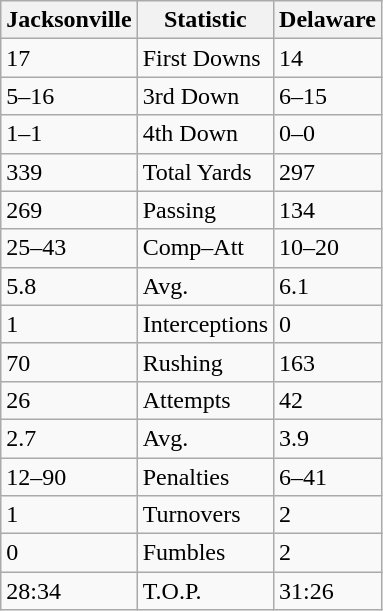<table class="wikitable">
<tr>
<th>Jacksonville</th>
<th>Statistic</th>
<th>Delaware</th>
</tr>
<tr>
<td>17</td>
<td>First Downs</td>
<td>14</td>
</tr>
<tr>
<td>5–16</td>
<td>3rd Down</td>
<td>6–15</td>
</tr>
<tr>
<td>1–1</td>
<td>4th Down</td>
<td>0–0</td>
</tr>
<tr>
<td>339</td>
<td>Total Yards</td>
<td>297</td>
</tr>
<tr>
<td>269</td>
<td>Passing</td>
<td>134</td>
</tr>
<tr>
<td>25–43</td>
<td>Comp–Att</td>
<td>10–20</td>
</tr>
<tr>
<td>5.8</td>
<td>Avg.</td>
<td>6.1</td>
</tr>
<tr>
<td>1</td>
<td>Interceptions</td>
<td>0</td>
</tr>
<tr>
<td>70</td>
<td>Rushing</td>
<td>163</td>
</tr>
<tr>
<td>26</td>
<td>Attempts</td>
<td>42</td>
</tr>
<tr>
<td>2.7</td>
<td>Avg.</td>
<td>3.9</td>
</tr>
<tr>
<td>12–90</td>
<td>Penalties</td>
<td>6–41</td>
</tr>
<tr>
<td>1</td>
<td>Turnovers</td>
<td>2</td>
</tr>
<tr>
<td>0</td>
<td>Fumbles</td>
<td>2</td>
</tr>
<tr>
<td>28:34</td>
<td>T.O.P.</td>
<td>31:26</td>
</tr>
</table>
